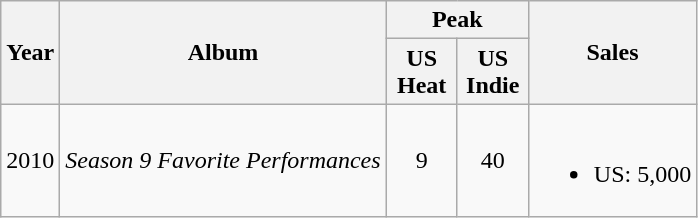<table class="wikitable" style="text-align:center;">
<tr>
<th rowspan="2">Year</th>
<th rowspan="2">Album</th>
<th colspan="2">Peak</th>
<th rowspan="2">Sales</th>
</tr>
<tr>
<th width="40">US<br>Heat<br></th>
<th width="40">US<br>Indie<br></th>
</tr>
<tr>
<td align="left">2010</td>
<td align="left"><em>Season 9 Favorite Performances</em></td>
<td>9</td>
<td>40</td>
<td align="left"><br><ul><li>US: 5,000</li></ul></td>
</tr>
</table>
